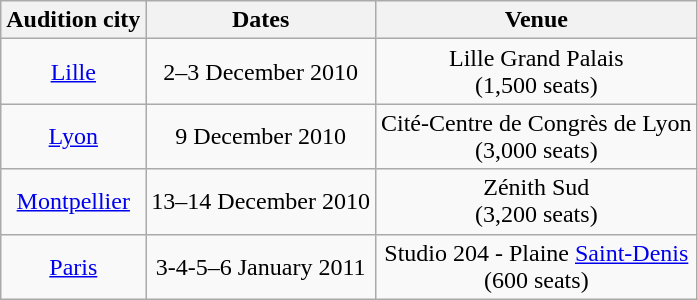<table class=wikitable style=text-align:center;>
<tr>
<th>Audition city</th>
<th>Dates</th>
<th>Venue</th>
</tr>
<tr>
<td><a href='#'>Lille</a></td>
<td>2–3 December 2010</td>
<td>Lille Grand Palais<br>(1,500 seats)</td>
</tr>
<tr>
<td><a href='#'>Lyon</a></td>
<td>9 December 2010</td>
<td>Cité-Centre de Congrès de Lyon<br>(3,000 seats)</td>
</tr>
<tr>
<td><a href='#'>Montpellier</a></td>
<td>13–14 December 2010</td>
<td>Zénith Sud<br>(3,200 seats)</td>
</tr>
<tr>
<td><a href='#'>Paris</a></td>
<td>3-4-5–6 January 2011</td>
<td>Studio 204 - Plaine <a href='#'>Saint-Denis</a><br>(600 seats)</td>
</tr>
</table>
